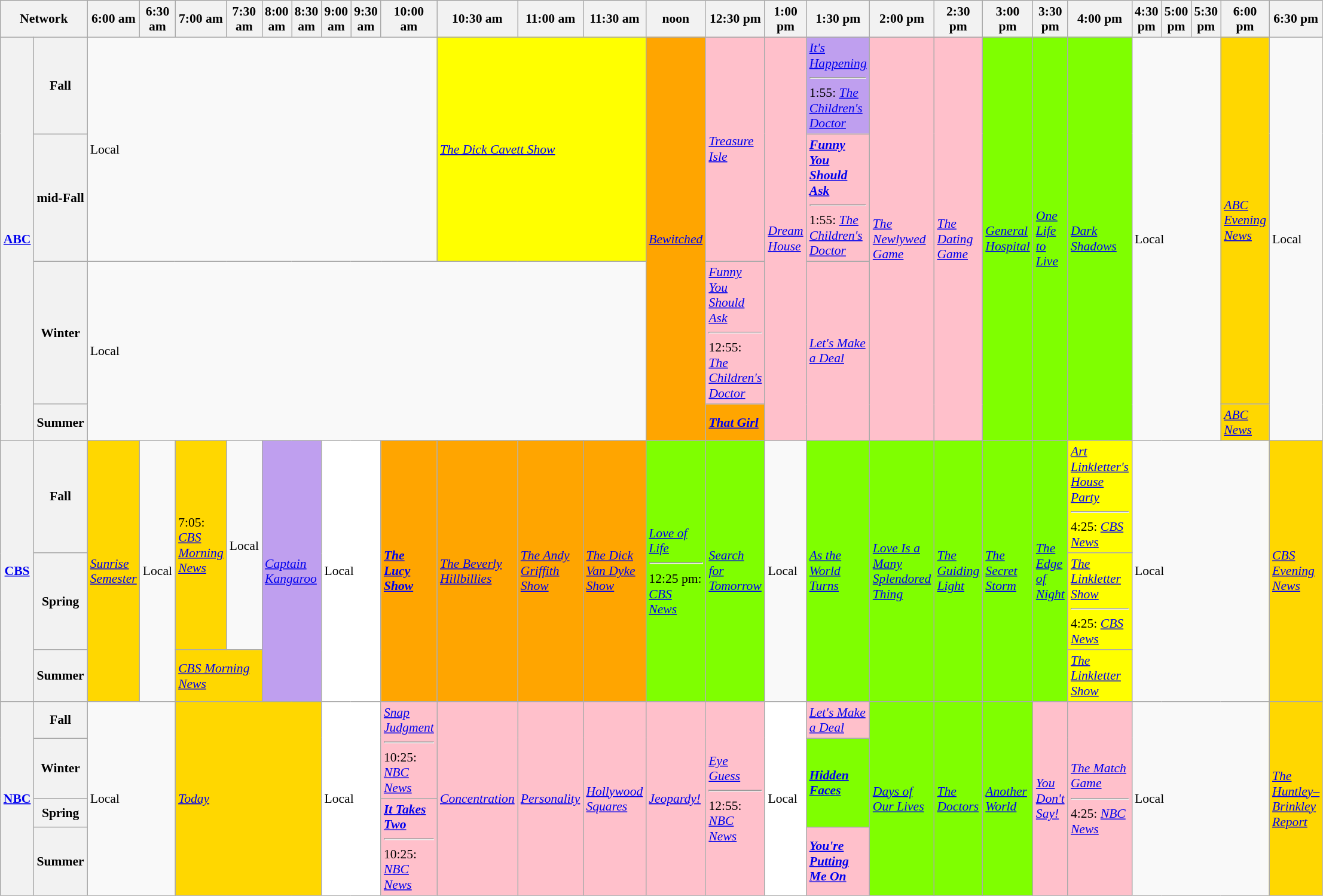<table class=wikitable style="font-size:90%">
<tr>
<th width="1.5%" bgcolor="#C0C0C0" colspan="2">Network</th>
<th width="4%" bgcolor="#C0C0C0">6:00 am</th>
<th width="4%" bgcolor="#C0C0C0">6:30 am</th>
<th width="4%" bgcolor="#C0C0C0">7:00 am</th>
<th width="4%" bgcolor="#C0C0C0">7:30 am</th>
<th width="4%" bgcolor="#C0C0C0">8:00 am</th>
<th width="4%" bgcolor="#C0C0C0">8:30 am</th>
<th width="4%" bgcolor="#C0C0C0">9:00 am</th>
<th width="4%" bgcolor="#C0C0C0">9:30 am</th>
<th width="4%" bgcolor="#C0C0C0">10:00 am</th>
<th width="4%" bgcolor="#C0C0C0">10:30 am</th>
<th width="4%" bgcolor="#C0C0C0">11:00 am</th>
<th width="4%" bgcolor="#C0C0C0">11:30 am</th>
<th width="4%" bgcolor="#C0C0C0">noon</th>
<th width="4%" bgcolor="#C0C0C0">12:30 pm</th>
<th width="4%" bgcolor="#C0C0C0">1:00 pm</th>
<th width="4%" bgcolor="#C0C0C0">1:30 pm</th>
<th width="4%" bgcolor="#C0C0C0">2:00 pm</th>
<th width="4%" bgcolor="#C0C0C0">2:30 pm</th>
<th width="4%" bgcolor="#C0C0C0">3:00 pm</th>
<th width="4%" bgcolor="#C0C0C0">3:30 pm</th>
<th width="4%" bgcolor="#C0C0C0">4:00 pm</th>
<th width="4%" bgcolor="#C0C0C0">4:30 pm</th>
<th width="4%" bgcolor="#C0C0C0">5:00 pm</th>
<th width="4%" bgcolor="#C0C0C0">5:30 pm</th>
<th width="4%" bgcolor="#C0C0C0">6:00 pm</th>
<th width="4%" bgcolor="#C0C0C0">6:30 pm</th>
</tr>
<tr>
<th rowspan="4" bgcolor="#C0C0C0"><a href='#'>ABC</a></th>
<th>Fall</th>
<td rowspan="2" colspan="9">Local</td>
<td rowspan="2" colspan="3" bgcolor="yellow"><em><a href='#'>The Dick Cavett Show</a></em></td>
<td rowspan="4" bgcolor="orange"><em><a href='#'>Bewitched</a></em></td>
<td rowspan="2" bgcolor="pink"><em><a href='#'>Treasure Isle</a></em></td>
<td rowspan="4" bgcolor="pink"><em><a href='#'>Dream House</a></em></td>
<td bgcolor="bf9fef"><em><a href='#'>It's Happening</a></em><hr>1:55: <em><a href='#'>The Children's Doctor</a></em></td>
<td rowspan="4" bgcolor="pink"><em><a href='#'>The Newlywed Game</a></em></td>
<td rowspan="4" bgcolor="pink"><em><a href='#'>The Dating Game</a></em></td>
<td rowspan="4" bgcolor="chartreuse"><em><a href='#'>General Hospital</a></em></td>
<td rowspan="4" bgcolor="chartreuse"><em><a href='#'>One Life to Live</a></em></td>
<td rowspan="4" bgcolor="chartreuse"><em><a href='#'>Dark Shadows</a></em></td>
<td colspan="3" rowspan="4">Local</td>
<td rowspan="3" bgcolor="gold"><em><a href='#'>ABC Evening News</a></em></td>
<td rowspan="4">Local</td>
</tr>
<tr>
<th>mid-Fall</th>
<td bgcolor="pink"><strong><em><a href='#'>Funny You Should Ask</a></em></strong><hr>1:55: <em><a href='#'>The Children's Doctor</a></em></td>
</tr>
<tr>
<th>Winter</th>
<td colspan="12" rowspan="2">Local</td>
<td bgcolor="pink"><em><a href='#'>Funny You Should Ask</a></em><hr>12:55: <em><a href='#'>The Children's Doctor</a></em></td>
<td rowspan="2" bgcolor="pink"><em><a href='#'>Let's Make a Deal</a></em></td>
</tr>
<tr>
<th>Summer</th>
<td bgcolor="orange"><strong><em><a href='#'>That Girl</a></em></strong></td>
<td bgcolor="gold"><em><a href='#'>ABC News</a></em></td>
</tr>
<tr>
<th rowspan="3" bgcolor="#C0C0C0"><a href='#'>CBS</a></th>
<th>Fall</th>
<td rowspan="3" bgcolor="gold"><em><a href='#'>Sunrise Semester</a></em></td>
<td rowspan="3">Local</td>
<td rowspan="2" bgcolor="gold">7:05: <em><a href='#'>CBS Morning News</a></em></td>
<td rowspan="2">Local</td>
<td colspan="2" rowspan="3" bgcolor="bf9fef"><em><a href='#'>Captain Kangaroo</a></em></td>
<td colspan="2" rowspan="3" bgcolor="white">Local</td>
<td rowspan="3" bgcolor="orange"><strong><em><a href='#'>The Lucy Show</a></em></strong></td>
<td rowspan="3" bgcolor="orange"><em><a href='#'>The Beverly Hillbillies</a></em></td>
<td rowspan="3" bgcolor="orange"><em><a href='#'>The Andy Griffith Show</a></em></td>
<td rowspan="3" bgcolor="orange"><em><a href='#'>The Dick Van Dyke Show</a></em></td>
<td rowspan="3" bgcolor="chartreuse"><em><a href='#'>Love of Life</a></em><hr>12:25 pm: <em><a href='#'>CBS News</a></em></td>
<td rowspan="3" bgcolor="chartreuse"><em><a href='#'>Search for Tomorrow</a></em></td>
<td rowspan="3">Local</td>
<td rowspan="3" bgcolor="chartreuse"><em><a href='#'>As the World Turns</a></em></td>
<td rowspan="3" bgcolor="chartreuse"><em><a href='#'>Love Is a Many Splendored Thing</a></em></td>
<td rowspan="3" bgcolor="chartreuse"><em><a href='#'>The Guiding Light</a></em></td>
<td rowspan="3" bgcolor="chartreuse"><em><a href='#'>The Secret Storm</a></em></td>
<td rowspan="3" bgcolor="chartreuse"><em><a href='#'>The Edge of Night</a></em></td>
<td bgcolor="yellow"><em><a href='#'>Art Linkletter's House Party</a></em><hr>4:25: <em><a href='#'>CBS News</a></em></td>
<td colspan="4" rowspan="3">Local</td>
<td rowspan="3" bgcolor="gold"><em><a href='#'>CBS Evening News</a></em></td>
</tr>
<tr>
<th>Spring</th>
<td bgcolor="yellow"><em><a href='#'>The Linkletter Show</a></em><hr>4:25: <em><a href='#'>CBS News</a></em></td>
</tr>
<tr>
<th>Summer</th>
<td colspan="2" bgcolor="gold"><em><a href='#'>CBS Morning News</a></em></td>
<td bgcolor="yellow"><em><a href='#'>The Linkletter Show</a></em></td>
</tr>
<tr>
<th rowspan="4" bgcolor="#C0C0C0"><a href='#'>NBC</a></th>
<th>Fall</th>
<td colspan="2" rowspan="4">Local</td>
<td colspan="4" rowspan="4" bgcolor="gold"><em><a href='#'>Today</a></em></td>
<td colspan="2" rowspan="4" bgcolor="white">Local</td>
<td rowspan="2" bgcolor="pink"><em><a href='#'>Snap Judgment</a></em><hr>10:25: <em><a href='#'>NBC News</a></em></td>
<td rowspan="4" bgcolor="pink"><em><a href='#'>Concentration</a></em></td>
<td rowspan="4" bgcolor="pink"><em><a href='#'>Personality</a></em></td>
<td rowspan="4" bgcolor="pink"><em><a href='#'>Hollywood Squares</a></em></td>
<td rowspan="4" bgcolor="pink"><em><a href='#'>Jeopardy!</a></em></td>
<td rowspan="4" bgcolor="pink"><em><a href='#'>Eye Guess</a></em><hr>12:55: <em><a href='#'>NBC News</a></em></td>
<td rowspan="4" bgcolor="white">Local</td>
<td bgcolor="pink"><em><a href='#'>Let's Make a Deal</a></em></td>
<td rowspan="4" bgcolor="chartreuse"><em><a href='#'>Days of Our Lives</a></em></td>
<td rowspan="4" bgcolor="chartreuse"><em><a href='#'>The Doctors</a></em></td>
<td rowspan="4" bgcolor="chartreuse"><em><a href='#'>Another World</a></em></td>
<td rowspan="4" bgcolor="pink"><em><a href='#'>You Don't Say!</a></em></td>
<td rowspan="4" bgcolor="pink"><em><a href='#'>The Match Game</a></em><hr>4:25: <em><a href='#'>NBC News</a></em></td>
<td colspan="4" rowspan="4">Local</td>
<td rowspan="4" bgcolor="gold"><em><a href='#'>The Huntley–Brinkley Report</a></em></td>
</tr>
<tr>
<th>Winter</th>
<td rowspan="2" bgcolor="chartreuse"><strong><em><a href='#'>Hidden Faces</a></em></strong></td>
</tr>
<tr>
<th>Spring</th>
<td rowspan="2" bgcolor="pink"><strong><em><a href='#'>It Takes Two</a></em></strong><hr>10:25: <em><a href='#'>NBC News</a></em></td>
</tr>
<tr>
<th>Summer</th>
<td bgcolor="pink"><strong><em><a href='#'>You're Putting Me On</a></em></strong></td>
</tr>
</table>
